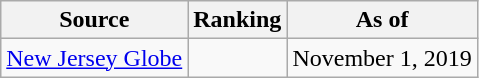<table class="wikitable" style="text-align:center">
<tr>
<th>Source</th>
<th>Ranking</th>
<th>As of</th>
</tr>
<tr>
<td align=left><a href='#'>New Jersey Globe</a></td>
<td></td>
<td>November 1, 2019</td>
</tr>
</table>
